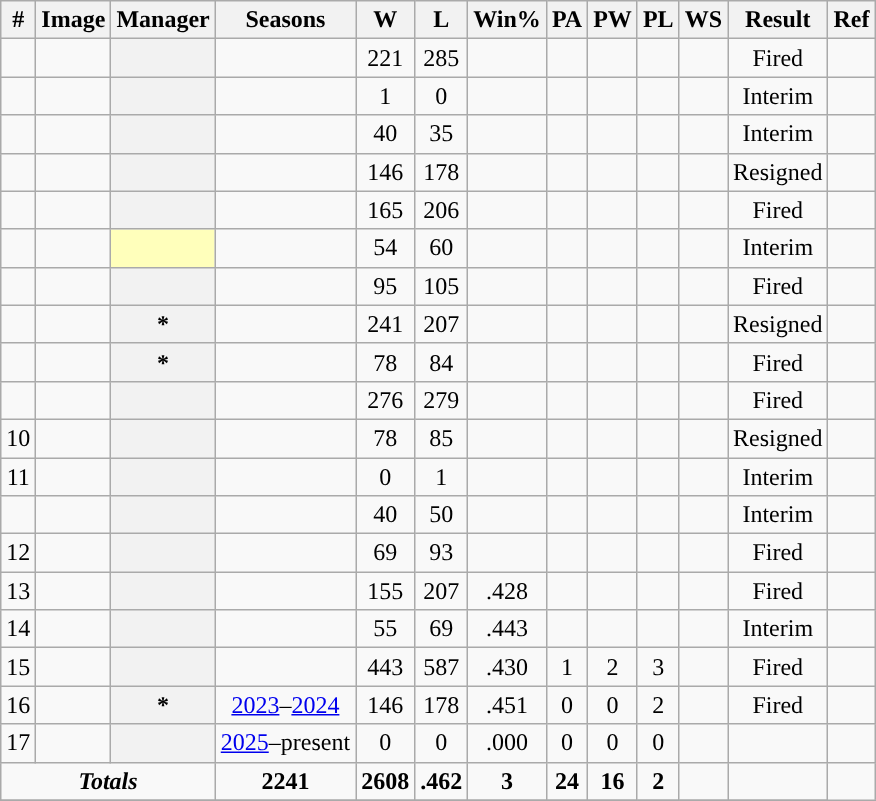<table class="wikitable sortable plainrowheaders" style="text-align:center">
<tr>
<th scope="col">#</th>
<th scope="col">Image</th>
<th scope="col">Manager</th>
<th scope="col">Seasons</th>
<th scope="col">W</th>
<th scope="col">L</th>
<th scope="col">Win%</th>
<th scope="col">PA</th>
<th scope="col">PW</th>
<th scope="col">PL</th>
<th scope="col">WS</th>
<th scope="col">Result</th>
<th scope="col" class="unsortable">Ref</th>
</tr>
<tr>
<td></td>
<td></td>
<th scope="col"></th>
<td></td>
<td>221</td>
<td>285</td>
<td></td>
<td></td>
<td></td>
<td></td>
<td></td>
<td>Fired</td>
<td></td>
</tr>
<tr>
<td></td>
<td></td>
<th scope="col"><sup></sup></th>
<td></td>
<td>1</td>
<td>0</td>
<td></td>
<td></td>
<td></td>
<td></td>
<td></td>
<td>Interim</td>
<td></td>
</tr>
<tr>
<td></td>
<td></td>
<th scope="col"><sup></sup></th>
<td></td>
<td>40</td>
<td>35</td>
<td></td>
<td></td>
<td></td>
<td></td>
<td></td>
<td>Interim</td>
<td></td>
</tr>
<tr>
<td></td>
<td></td>
<th scope="col"></th>
<td></td>
<td>146</td>
<td>178</td>
<td></td>
<td></td>
<td></td>
<td></td>
<td></td>
<td>Resigned</td>
<td></td>
</tr>
<tr>
<td></td>
<td></td>
<th scope="col"></th>
<td></td>
<td>165</td>
<td>206</td>
<td></td>
<td></td>
<td></td>
<td></td>
<td></td>
<td>Fired</td>
<td></td>
</tr>
<tr>
<td></td>
<td></td>
<th scope="col" style="background-color:#ffffbb;"><sup></sup></th>
<td></td>
<td>54</td>
<td>60</td>
<td></td>
<td></td>
<td></td>
<td></td>
<td></td>
<td>Interim</td>
<td></td>
</tr>
<tr>
<td></td>
<td></td>
<th scope="col"></th>
<td></td>
<td>95</td>
<td>105</td>
<td></td>
<td></td>
<td></td>
<td></td>
<td></td>
<td>Fired</td>
<td></td>
</tr>
<tr>
<td></td>
<td></td>
<th scope="col">*</th>
<td></td>
<td>241</td>
<td>207</td>
<td></td>
<td></td>
<td></td>
<td></td>
<td></td>
<td>Resigned</td>
<td></td>
</tr>
<tr>
<td></td>
<td></td>
<th scope="col">*</th>
<td></td>
<td>78</td>
<td>84</td>
<td></td>
<td></td>
<td></td>
<td></td>
<td></td>
<td>Fired</td>
<td></td>
</tr>
<tr>
<td></td>
<td></td>
<th scope="col"></th>
<td></td>
<td>276</td>
<td>279</td>
<td></td>
<td></td>
<td></td>
<td></td>
<td></td>
<td>Fired</td>
<td></td>
</tr>
<tr>
<td>10</td>
<td></td>
<th scope="col"></th>
<td></td>
<td>78</td>
<td>85</td>
<td></td>
<td></td>
<td></td>
<td></td>
<td></td>
<td>Resigned</td>
<td></td>
</tr>
<tr>
<td>11</td>
<td></td>
<th scope="col"><sup></sup></th>
<td></td>
<td>0</td>
<td>1</td>
<td></td>
<td></td>
<td></td>
<td></td>
<td></td>
<td>Interim</td>
<td></td>
</tr>
<tr>
<td></td>
<td></td>
<th scope="col"></th>
<td></td>
<td>40</td>
<td>50</td>
<td></td>
<td></td>
<td></td>
<td></td>
<td></td>
<td>Interim</td>
<td></td>
</tr>
<tr>
<td>12</td>
<td></td>
<th scope="col"></th>
<td></td>
<td>69</td>
<td>93</td>
<td></td>
<td></td>
<td></td>
<td></td>
<td></td>
<td>Fired</td>
<td></td>
</tr>
<tr>
<td>13</td>
<td></td>
<th scope="col"></th>
<td></td>
<td>155</td>
<td>207</td>
<td>.428</td>
<td></td>
<td></td>
<td></td>
<td></td>
<td>Fired</td>
<td></td>
</tr>
<tr>
<td>14</td>
<td></td>
<th scope="col"></th>
<td></td>
<td>55</td>
<td>69</td>
<td>.443</td>
<td></td>
<td></td>
<td></td>
<td></td>
<td>Interim</td>
<td></td>
</tr>
<tr>
<td>15</td>
<td></td>
<th scope="col"></th>
<td></td>
<td>443</td>
<td>587</td>
<td>.430</td>
<td>1</td>
<td>2</td>
<td>3</td>
<td></td>
<td>Fired</td>
<td></td>
</tr>
<tr>
<td>16</td>
<td></td>
<th scope="col">*</th>
<td {{sort><a href='#'>2023</a>–<a href='#'>2024</a></td>
<td>146</td>
<td>178</td>
<td>.451</td>
<td>0</td>
<td>0</td>
<td>2</td>
<td></td>
<td>Fired</td>
<td></td>
</tr>
<tr>
<td>17</td>
<td></td>
<th scope="col"></th>
<td {{sort><a href='#'>2025</a>–present</td>
<td>0</td>
<td>0</td>
<td>.000</td>
<td>0</td>
<td>0</td>
<td>0</td>
<td></td>
<td></td>
<td></td>
</tr>
<tr class="sortbottom">
<td colspan="3"><strong><em>Totals</em></strong></td>
<td><strong>2241</strong></td>
<td><strong>2608</strong></td>
<td><strong>.462</strong></td>
<td><strong>3</strong></td>
<td><strong>24</strong></td>
<td><strong>16</strong></td>
<td><strong>2</strong></td>
<td></td>
<td></td>
</tr>
<tr class="sortbottom">
</tr>
</table>
